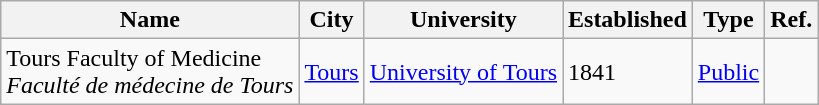<table class="wikitable">
<tr>
<th>Name</th>
<th>City</th>
<th>University</th>
<th>Established</th>
<th>Type</th>
<th>Ref.</th>
</tr>
<tr>
<td>Tours Faculty of Medicine<br><em>Faculté de médecine de Tours</em></td>
<td><a href='#'>Tours</a></td>
<td><a href='#'>University of Tours</a></td>
<td>1841</td>
<td><a href='#'>Public</a></td>
<td></td>
</tr>
</table>
